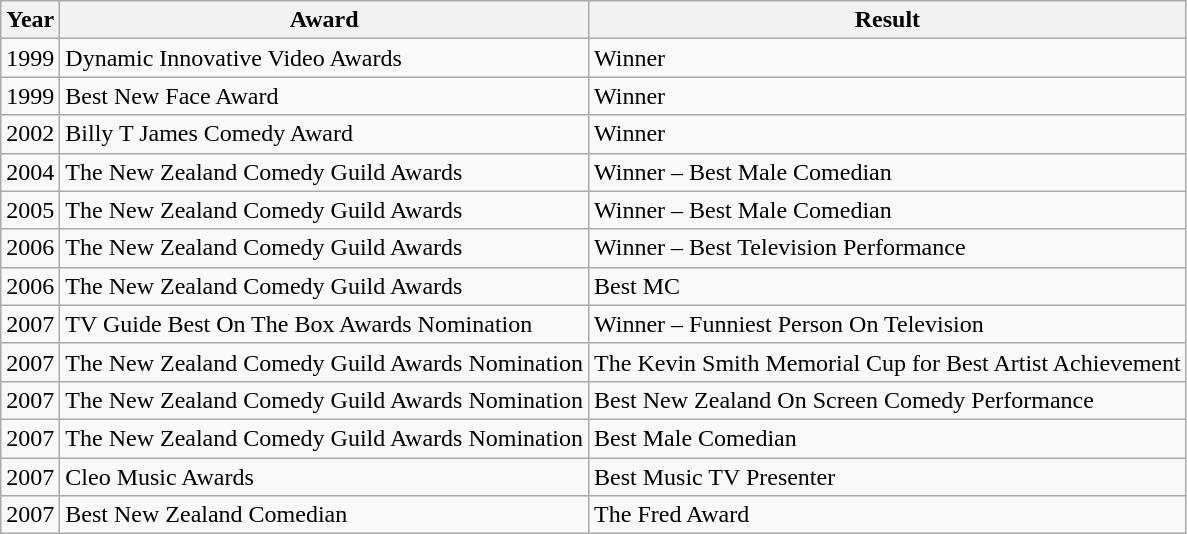<table class="wikitable">
<tr>
<th>Year</th>
<th>Award</th>
<th>Result</th>
</tr>
<tr>
<td>1999</td>
<td>Dynamic Innovative Video Awards</td>
<td>Winner</td>
</tr>
<tr>
<td>1999</td>
<td>Best New Face Award</td>
<td>Winner</td>
</tr>
<tr>
<td>2002</td>
<td>Billy T James Comedy Award</td>
<td>Winner</td>
</tr>
<tr>
<td>2004</td>
<td>The New Zealand Comedy Guild Awards</td>
<td>Winner – Best Male Comedian</td>
</tr>
<tr>
<td>2005</td>
<td>The New Zealand Comedy Guild Awards</td>
<td>Winner – Best Male Comedian</td>
</tr>
<tr>
<td>2006</td>
<td>The New Zealand Comedy Guild Awards</td>
<td>Winner – Best Television Performance</td>
</tr>
<tr>
<td>2006</td>
<td>The New Zealand Comedy Guild Awards</td>
<td>Best MC</td>
</tr>
<tr>
<td>2007</td>
<td>TV Guide Best On The Box Awards Nomination</td>
<td>Winner – Funniest Person On Television</td>
</tr>
<tr>
<td>2007</td>
<td>The New Zealand Comedy Guild Awards Nomination</td>
<td>The Kevin Smith Memorial Cup for Best Artist Achievement</td>
</tr>
<tr>
<td>2007</td>
<td>The New Zealand Comedy Guild Awards Nomination</td>
<td>Best New Zealand On Screen Comedy Performance</td>
</tr>
<tr>
<td>2007</td>
<td>The New Zealand Comedy Guild Awards Nomination</td>
<td>Best Male Comedian</td>
</tr>
<tr>
<td>2007</td>
<td>Cleo Music Awards</td>
<td>Best Music TV Presenter</td>
</tr>
<tr>
<td>2007</td>
<td>Best New Zealand Comedian</td>
<td>The Fred Award</td>
</tr>
</table>
